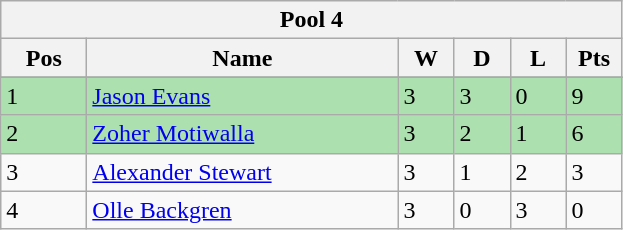<table class="wikitable">
<tr>
<th colspan="6">Pool 4</th>
</tr>
<tr>
<th width=50>Pos</th>
<th width=200>Name</th>
<th width=30>W</th>
<th width=30>D</th>
<th width=30>L</th>
<th width=30>Pts</th>
</tr>
<tr>
</tr>
<tr style="background:#ACE1AF;">
<td>1</td>
<td> <a href='#'>Jason Evans</a></td>
<td>3</td>
<td>3</td>
<td>0</td>
<td>9</td>
</tr>
<tr style="background:#ACE1AF;">
<td>2</td>
<td> <a href='#'>Zoher Motiwalla</a></td>
<td>3</td>
<td>2</td>
<td>1</td>
<td>6</td>
</tr>
<tr>
<td>3</td>
<td> <a href='#'>Alexander Stewart</a></td>
<td>3</td>
<td>1</td>
<td>2</td>
<td>3</td>
</tr>
<tr>
<td>4</td>
<td> <a href='#'>Olle Backgren</a></td>
<td>3</td>
<td>0</td>
<td>3</td>
<td>0</td>
</tr>
</table>
